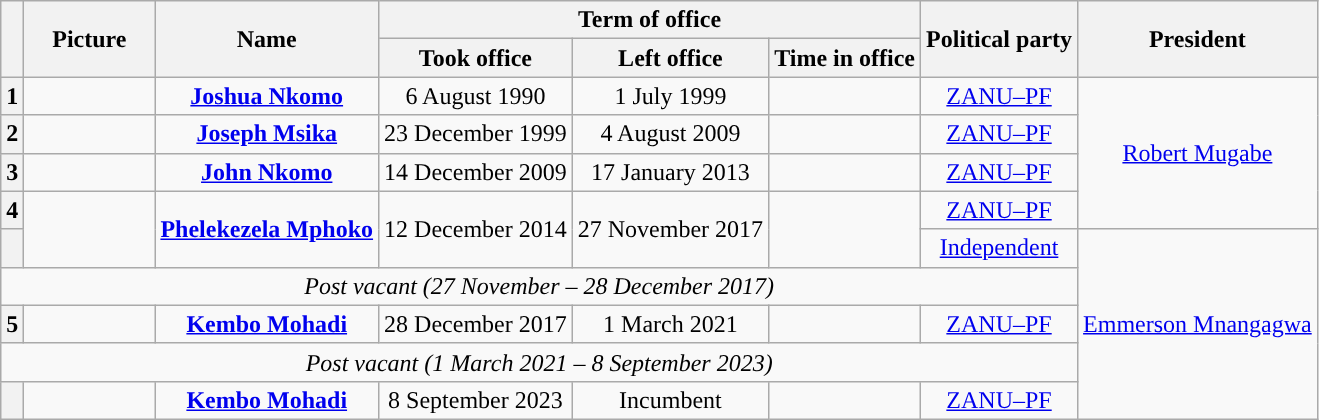<table class="wikitable" style="text-align:center">
<tr>
<th rowspan=2></th>
<th rowspan=2 style="width:80px;">Picture</th>
<th rowspan=2>Name<br></th>
<th colspan=3>Term of office</th>
<th rowspan=2>Political party</th>
<th rowspan=2>President</th>
</tr>
<tr>
<th>Took office</th>
<th>Left office</th>
<th>Time in office</th>
</tr>
<tr>
<th style="background:">1</th>
<td></td>
<td><strong><a href='#'>Joshua Nkomo</a></strong><br></td>
<td>6 August 1990</td>
<td>1 July 1999</td>
<td></td>
<td><a href='#'>ZANU–PF</a></td>
<td rowspan=4><a href='#'>Robert Mugabe</a><br></td>
</tr>
<tr>
<th style="background:">2</th>
<td></td>
<td><strong><a href='#'>Joseph Msika</a></strong><br></td>
<td>23 December 1999</td>
<td>4 August 2009</td>
<td></td>
<td><a href='#'>ZANU–PF</a></td>
</tr>
<tr>
<th style="background:">3</th>
<td></td>
<td><strong><a href='#'>John Nkomo</a></strong><br></td>
<td>14 December 2009</td>
<td>17 January 2013</td>
<td></td>
<td><a href='#'>ZANU–PF</a></td>
</tr>
<tr>
<th style="background:">4</th>
<td rowspan=2></td>
<td rowspan=2><strong><a href='#'>Phelekezela Mphoko</a></strong><br></td>
<td rowspan=2>12 December 2014</td>
<td rowspan=2>27 November 2017</td>
<td rowspan=2></td>
<td><a href='#'>ZANU–PF</a></td>
</tr>
<tr>
<th style="background:"></th>
<td><a href='#'>Independent</a></td>
<td rowspan=5><a href='#'>Emmerson Mnangagwa</a><br></td>
</tr>
<tr>
<td colspan=7><em>Post vacant (27 November – 28 December 2017)</em></td>
</tr>
<tr>
<th style="background:">5</th>
<td></td>
<td><strong><a href='#'>Kembo Mohadi</a></strong><br></td>
<td>28 December 2017</td>
<td>1 March 2021</td>
<td></td>
<td><a href='#'>ZANU–PF</a></td>
</tr>
<tr>
<td colspan=7><em>Post vacant (1 March 2021 – 8 September 2023)</em></td>
</tr>
<tr>
<th style="background:"></th>
<td></td>
<td><strong><a href='#'>Kembo Mohadi</a></strong><br></td>
<td>8 September 2023</td>
<td>Incumbent</td>
<td></td>
<td><a href='#'>ZANU–PF</a></td>
</tr>
</table>
